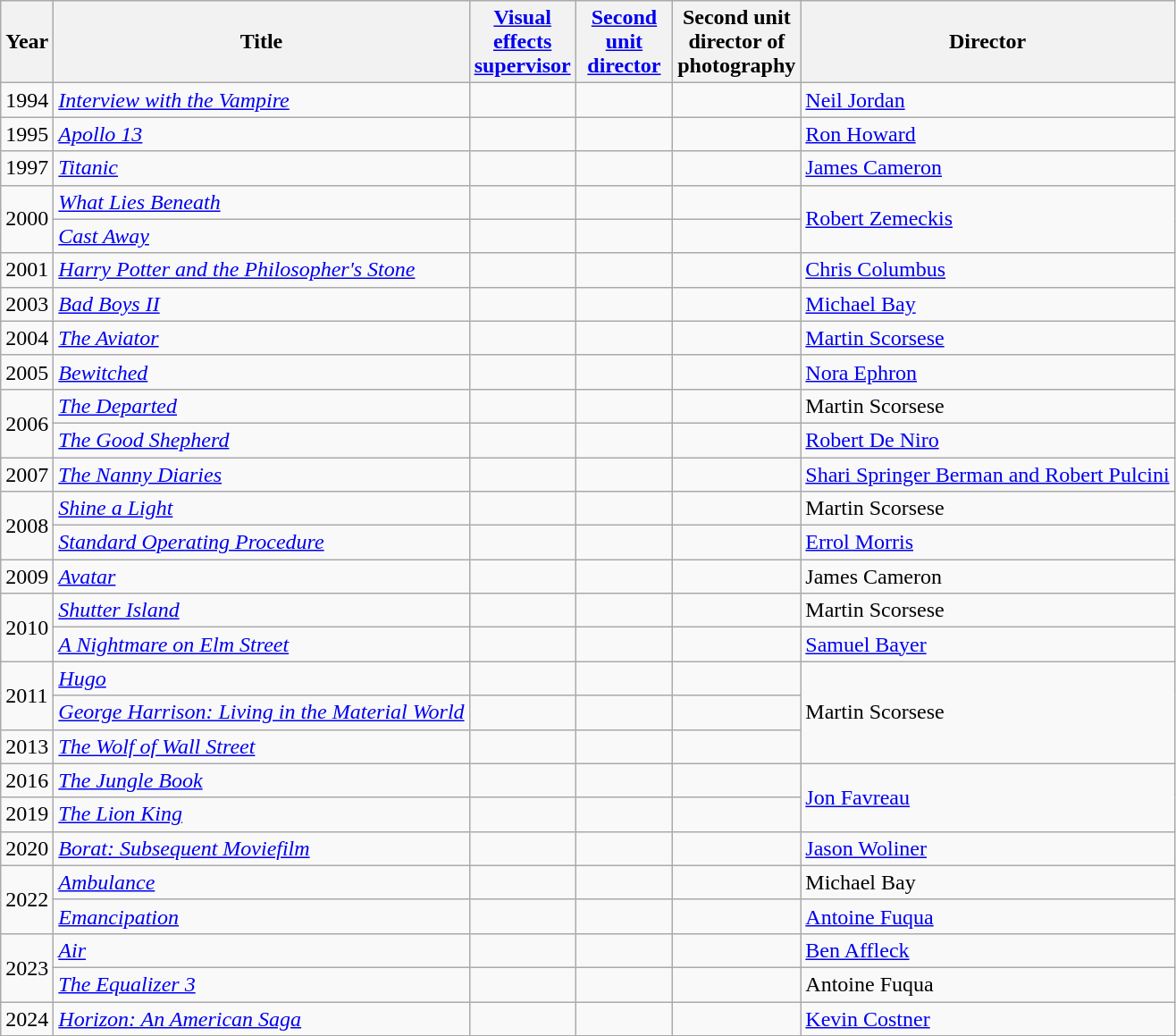<table class="wikitable sortable" border="1">
<tr>
<th>Year</th>
<th>Title</th>
<th width="65"><a href='#'>Visual effects supervisor</a></th>
<th width="65"><a href='#'>Second unit director</a></th>
<th width="65">Second unit director of photography</th>
<th>Director</th>
</tr>
<tr>
<td>1994</td>
<td><em><a href='#'>Interview with the Vampire</a></em></td>
<td></td>
<td></td>
<td></td>
<td><a href='#'>Neil Jordan</a></td>
</tr>
<tr>
<td>1995</td>
<td><em><a href='#'>Apollo 13</a></em></td>
<td></td>
<td></td>
<td></td>
<td><a href='#'>Ron Howard</a></td>
</tr>
<tr>
<td>1997</td>
<td><em><a href='#'>Titanic</a></em></td>
<td></td>
<td></td>
<td></td>
<td><a href='#'>James Cameron</a></td>
</tr>
<tr>
<td rowspan="2">2000</td>
<td><em><a href='#'>What Lies Beneath</a></em></td>
<td></td>
<td></td>
<td></td>
<td rowspan="2"><a href='#'>Robert Zemeckis</a></td>
</tr>
<tr>
<td><em><a href='#'>Cast Away</a></em></td>
<td></td>
<td></td>
<td></td>
</tr>
<tr>
<td>2001</td>
<td><em><a href='#'>Harry Potter and the Philosopher's Stone</a></em></td>
<td></td>
<td></td>
<td></td>
<td><a href='#'>Chris Columbus</a></td>
</tr>
<tr>
<td>2003</td>
<td><em><a href='#'>Bad Boys II</a></em></td>
<td></td>
<td></td>
<td></td>
<td><a href='#'>Michael Bay</a></td>
</tr>
<tr>
<td>2004</td>
<td><em><a href='#'>The Aviator</a></em></td>
<td></td>
<td></td>
<td></td>
<td><a href='#'>Martin Scorsese</a></td>
</tr>
<tr>
<td>2005</td>
<td><em><a href='#'>Bewitched</a></em></td>
<td></td>
<td></td>
<td></td>
<td><a href='#'>Nora Ephron</a></td>
</tr>
<tr>
<td rowspan="2">2006</td>
<td><em><a href='#'>The Departed</a></em></td>
<td></td>
<td></td>
<td></td>
<td>Martin Scorsese</td>
</tr>
<tr>
<td><em><a href='#'>The Good Shepherd</a></em></td>
<td></td>
<td></td>
<td></td>
<td><a href='#'>Robert De Niro</a></td>
</tr>
<tr>
<td>2007</td>
<td><em><a href='#'>The Nanny Diaries</a></em></td>
<td></td>
<td></td>
<td></td>
<td><a href='#'>Shari Springer Berman and Robert Pulcini</a></td>
</tr>
<tr>
<td rowspan="2">2008</td>
<td><em><a href='#'>Shine a Light</a></em></td>
<td></td>
<td></td>
<td></td>
<td>Martin Scorsese</td>
</tr>
<tr>
<td><em><a href='#'>Standard Operating Procedure</a></em></td>
<td></td>
<td></td>
<td></td>
<td><a href='#'>Errol Morris</a></td>
</tr>
<tr>
<td>2009</td>
<td><em><a href='#'>Avatar</a></em></td>
<td></td>
<td></td>
<td></td>
<td>James Cameron</td>
</tr>
<tr>
<td rowspan="2">2010</td>
<td><em><a href='#'>Shutter Island</a></em></td>
<td></td>
<td></td>
<td></td>
<td>Martin Scorsese</td>
</tr>
<tr>
<td><em><a href='#'>A Nightmare on Elm Street</a></em></td>
<td></td>
<td></td>
<td></td>
<td><a href='#'>Samuel Bayer</a></td>
</tr>
<tr>
<td rowspan="2">2011</td>
<td><em><a href='#'>Hugo</a></em></td>
<td></td>
<td></td>
<td></td>
<td rowspan="3">Martin Scorsese</td>
</tr>
<tr>
<td><em><a href='#'>George Harrison: Living in the Material World</a></em></td>
<td></td>
<td></td>
<td></td>
</tr>
<tr>
<td>2013</td>
<td><em><a href='#'>The Wolf of Wall Street</a></em></td>
<td></td>
<td></td>
<td></td>
</tr>
<tr>
<td>2016</td>
<td><em><a href='#'>The Jungle Book</a></em></td>
<td></td>
<td></td>
<td></td>
<td rowspan="2"><a href='#'>Jon Favreau</a></td>
</tr>
<tr>
<td>2019</td>
<td><em><a href='#'>The Lion King</a></em></td>
<td></td>
<td></td>
<td></td>
</tr>
<tr>
<td>2020</td>
<td><em><a href='#'>Borat: Subsequent Moviefilm</a></em></td>
<td></td>
<td></td>
<td></td>
<td><a href='#'>Jason Woliner</a></td>
</tr>
<tr>
<td rowspan="2">2022</td>
<td><em><a href='#'>Ambulance</a></em></td>
<td></td>
<td></td>
<td></td>
<td>Michael Bay</td>
</tr>
<tr>
<td><em><a href='#'>Emancipation</a></em></td>
<td></td>
<td></td>
<td></td>
<td><a href='#'>Antoine Fuqua</a></td>
</tr>
<tr>
<td rowspan="2">2023</td>
<td><em><a href='#'>Air</a></em></td>
<td></td>
<td></td>
<td></td>
<td><a href='#'>Ben Affleck</a></td>
</tr>
<tr>
<td><em><a href='#'>The Equalizer 3</a></em></td>
<td></td>
<td></td>
<td></td>
<td>Antoine Fuqua</td>
</tr>
<tr>
<td>2024</td>
<td><em><a href='#'>Horizon: An American Saga</a></em></td>
<td></td>
<td></td>
<td></td>
<td><a href='#'>Kevin Costner</a></td>
</tr>
<tr>
</tr>
</table>
